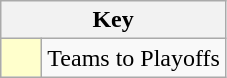<table class="wikitable" style="text-align: center;">
<tr>
<th colspan=2>Key</th>
</tr>
<tr>
<td style="background:#ffffcc; width:20px;"></td>
<td align=left>Teams to Playoffs</td>
</tr>
</table>
